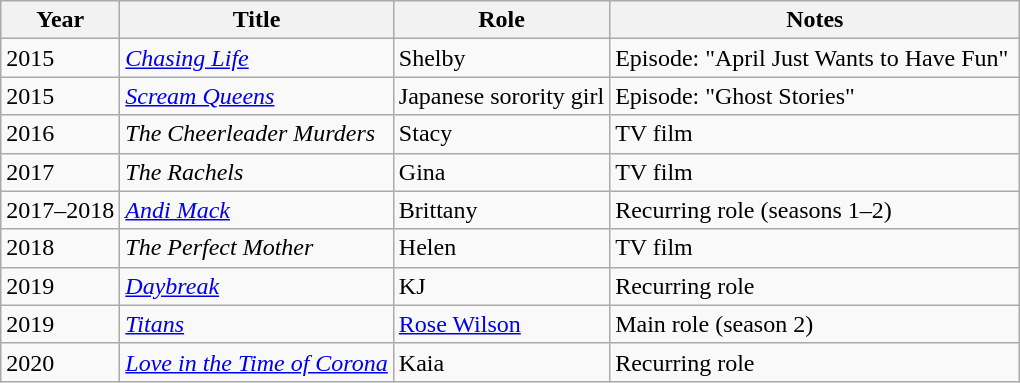<table class="wikitable sortable">
<tr>
<th>Year</th>
<th>Title</th>
<th>Role</th>
<th class="unsortable">Notes</th>
</tr>
<tr>
<td>2015</td>
<td><em><a href='#'>Chasing Life</a></em></td>
<td>Shelby</td>
<td>Episode: "April Just Wants to Have Fun" </td>
</tr>
<tr>
<td>2015</td>
<td><em><a href='#'>Scream Queens</a></em></td>
<td>Japanese sorority girl</td>
<td>Episode: "Ghost Stories"</td>
</tr>
<tr>
<td>2016</td>
<td><em>The Cheerleader Murders</em></td>
<td>Stacy</td>
<td>TV film</td>
</tr>
<tr>
<td>2017</td>
<td><em>The Rachels</em></td>
<td>Gina</td>
<td>TV film</td>
</tr>
<tr>
<td>2017–2018</td>
<td><em><a href='#'>Andi Mack</a></em></td>
<td>Brittany</td>
<td>Recurring role (seasons 1–2)</td>
</tr>
<tr>
<td>2018</td>
<td><em>The Perfect Mother</em></td>
<td>Helen</td>
<td>TV film</td>
</tr>
<tr>
<td>2019</td>
<td><em><a href='#'>Daybreak</a></em></td>
<td>KJ</td>
<td>Recurring role</td>
</tr>
<tr>
<td>2019</td>
<td><em><a href='#'>Titans</a></em></td>
<td><a href='#'>Rose Wilson</a></td>
<td>Main role (season 2)</td>
</tr>
<tr>
<td>2020</td>
<td><em><a href='#'>Love in the Time of Corona</a></em></td>
<td>Kaia</td>
<td>Recurring role</td>
</tr>
</table>
